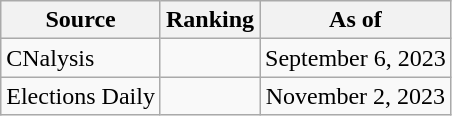<table class="wikitable" style="text-align:center">
<tr>
<th>Source</th>
<th>Ranking</th>
<th>As of</th>
</tr>
<tr>
<td align=left>CNalysis</td>
<td></td>
<td>September 6, 2023</td>
</tr>
<tr>
<td align=left>Elections Daily</td>
<td></td>
<td>November 2, 2023</td>
</tr>
</table>
